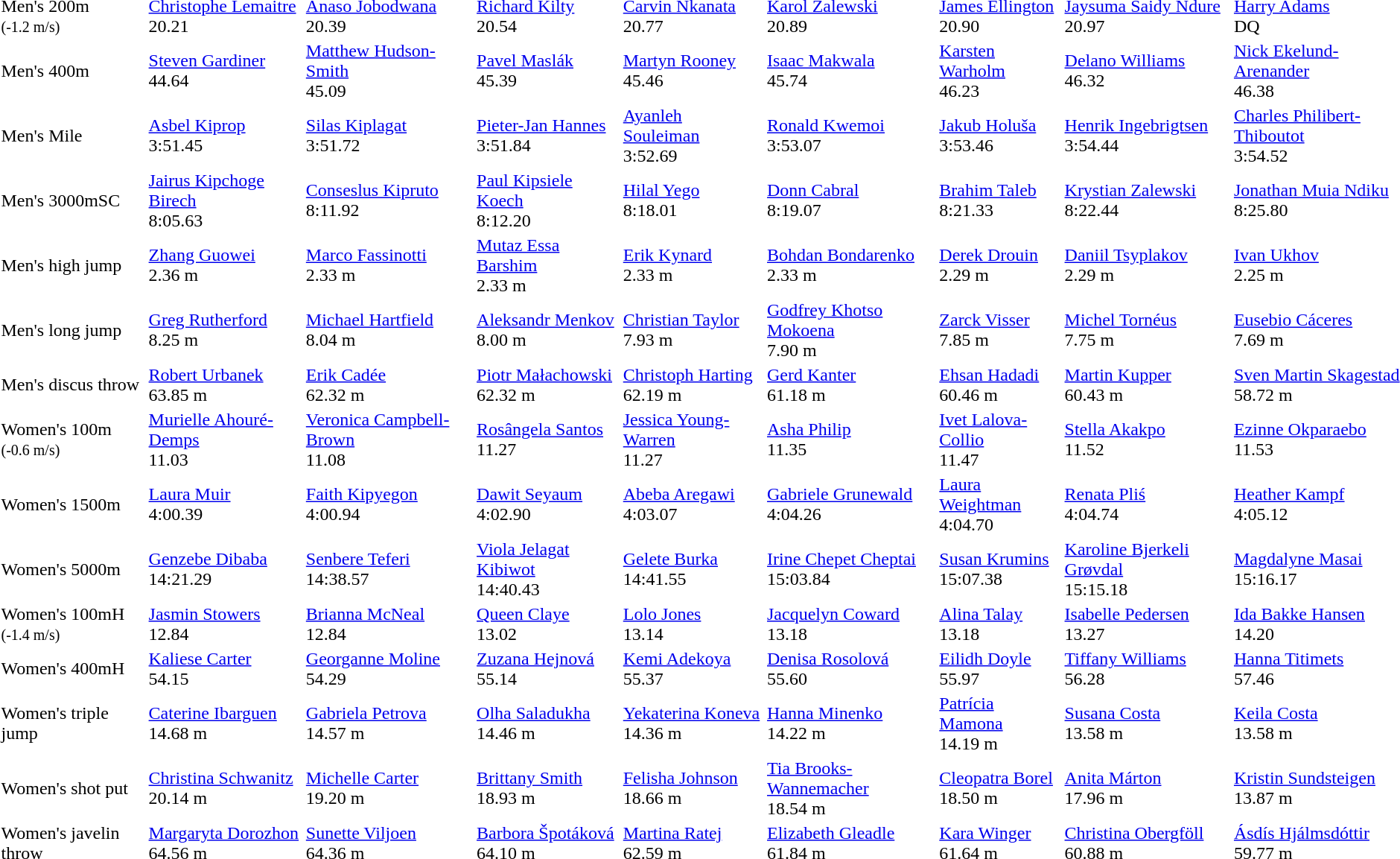<table>
<tr>
<td>Men's 200m<br><small>(-1.2 m/s)</small></td>
<td><a href='#'>Christophe Lemaitre</a><br>  20.21</td>
<td><a href='#'>Anaso Jobodwana</a><br>  20.39</td>
<td><a href='#'>Richard Kilty</a><br>  20.54</td>
<td><a href='#'>Carvin Nkanata</a><br>  20.77</td>
<td><a href='#'>Karol Zalewski</a><br>  20.89</td>
<td><a href='#'>James Ellington</a><br>  20.90</td>
<td><a href='#'>Jaysuma Saidy Ndure</a><br>  20.97</td>
<td><a href='#'>Harry Adams</a><br>  DQ</td>
</tr>
<tr>
<td>Men's 400m</td>
<td><a href='#'>Steven Gardiner</a><br>  44.64</td>
<td><a href='#'>Matthew Hudson-Smith</a><br>  45.09</td>
<td><a href='#'>Pavel Maslák</a><br>  45.39</td>
<td><a href='#'>Martyn Rooney</a><br>  45.46</td>
<td><a href='#'>Isaac Makwala</a><br>  45.74</td>
<td><a href='#'>Karsten Warholm</a><br>  46.23</td>
<td><a href='#'>Delano Williams</a><br>  46.32</td>
<td><a href='#'>Nick Ekelund-Arenander</a><br>  46.38</td>
</tr>
<tr>
<td>Men's Mile</td>
<td><a href='#'>Asbel Kiprop</a><br>  3:51.45</td>
<td><a href='#'>Silas Kiplagat</a><br>  3:51.72</td>
<td><a href='#'>Pieter-Jan Hannes</a><br>  3:51.84</td>
<td><a href='#'>Ayanleh Souleiman</a><br>  3:52.69</td>
<td><a href='#'>Ronald Kwemoi</a><br>  3:53.07</td>
<td><a href='#'>Jakub Holuša</a><br>  3:53.46</td>
<td><a href='#'>Henrik Ingebrigtsen</a><br>  3:54.44</td>
<td><a href='#'>Charles Philibert-Thiboutot</a><br>  3:54.52</td>
</tr>
<tr>
<td>Men's 3000mSC</td>
<td><a href='#'>Jairus Kipchoge Birech</a><br>  8:05.63</td>
<td><a href='#'>Conseslus Kipruto</a><br>  8:11.92</td>
<td><a href='#'>Paul Kipsiele Koech</a><br>  8:12.20</td>
<td><a href='#'>Hilal Yego</a><br>  8:18.01</td>
<td><a href='#'>Donn Cabral</a><br>  8:19.07</td>
<td><a href='#'>Brahim Taleb</a><br>  8:21.33</td>
<td><a href='#'>Krystian Zalewski</a><br>  8:22.44</td>
<td><a href='#'>Jonathan Muia Ndiku</a><br>  8:25.80</td>
</tr>
<tr>
<td>Men's high jump</td>
<td><a href='#'>Zhang Guowei</a><br>  2.36 m</td>
<td><a href='#'>Marco Fassinotti</a><br>  2.33 m</td>
<td><a href='#'>Mutaz Essa Barshim</a><br>  2.33 m</td>
<td><a href='#'>Erik Kynard</a><br>  2.33 m</td>
<td><a href='#'>Bohdan Bondarenko</a><br>  2.33 m</td>
<td><a href='#'>Derek Drouin</a><br>  2.29 m</td>
<td><a href='#'>Daniil Tsyplakov</a><br>  2.29 m</td>
<td><a href='#'>Ivan Ukhov</a><br>  2.25 m</td>
</tr>
<tr>
<td>Men's long jump</td>
<td><a href='#'>Greg Rutherford</a><br>  8.25 m</td>
<td><a href='#'>Michael Hartfield</a><br>  8.04 m</td>
<td><a href='#'>Aleksandr Menkov</a><br>  8.00 m</td>
<td><a href='#'>Christian Taylor</a><br>  7.93 m</td>
<td><a href='#'>Godfrey Khotso Mokoena</a><br>  7.90 m</td>
<td><a href='#'>Zarck Visser</a><br>  7.85 m</td>
<td><a href='#'>Michel Tornéus</a><br>  7.75 m</td>
<td><a href='#'>Eusebio Cáceres</a><br>  7.69 m</td>
</tr>
<tr>
<td>Men's discus throw</td>
<td><a href='#'>Robert Urbanek</a><br>  63.85 m</td>
<td><a href='#'>Erik Cadée</a><br>  62.32 m</td>
<td><a href='#'>Piotr Małachowski</a><br>  62.32 m</td>
<td><a href='#'>Christoph Harting</a><br>  62.19 m</td>
<td><a href='#'>Gerd Kanter</a><br>  61.18 m</td>
<td><a href='#'>Ehsan Hadadi</a><br>  60.46 m</td>
<td><a href='#'>Martin Kupper</a><br>  60.43 m</td>
<td><a href='#'>Sven Martin Skagestad</a><br>  58.72 m</td>
</tr>
<tr>
<td>Women's 100m<br><small>(-0.6 m/s)</small></td>
<td><a href='#'>Murielle Ahouré-Demps</a><br>  11.03</td>
<td><a href='#'>Veronica Campbell-Brown</a><br>  11.08</td>
<td><a href='#'>Rosângela Santos</a><br>  11.27</td>
<td><a href='#'>Jessica Young-Warren</a><br>  11.27</td>
<td><a href='#'>Asha Philip</a><br>  11.35</td>
<td><a href='#'>Ivet Lalova-Collio</a><br>  11.47</td>
<td><a href='#'>Stella Akakpo</a><br>  11.52</td>
<td><a href='#'>Ezinne Okparaebo</a><br>  11.53</td>
</tr>
<tr>
<td>Women's 1500m</td>
<td><a href='#'>Laura Muir</a><br>  4:00.39</td>
<td><a href='#'>Faith Kipyegon</a><br>  4:00.94</td>
<td><a href='#'>Dawit Seyaum</a><br>  4:02.90</td>
<td><a href='#'>Abeba Aregawi</a><br>  4:03.07</td>
<td><a href='#'>Gabriele Grunewald</a><br>  4:04.26</td>
<td><a href='#'>Laura Weightman</a><br>  4:04.70</td>
<td><a href='#'>Renata Pliś</a><br>  4:04.74</td>
<td><a href='#'>Heather Kampf</a><br>  4:05.12</td>
</tr>
<tr>
<td>Women's 5000m</td>
<td><a href='#'>Genzebe Dibaba</a><br>  14:21.29</td>
<td><a href='#'>Senbere Teferi</a><br>  14:38.57</td>
<td><a href='#'>Viola Jelagat Kibiwot</a><br>  14:40.43</td>
<td><a href='#'>Gelete Burka</a><br>  14:41.55</td>
<td><a href='#'>Irine Chepet Cheptai</a><br>  15:03.84</td>
<td><a href='#'>Susan Krumins</a><br>  15:07.38</td>
<td><a href='#'>Karoline Bjerkeli Grøvdal</a><br>  15:15.18</td>
<td><a href='#'>Magdalyne Masai</a><br>  15:16.17</td>
</tr>
<tr>
<td>Women's 100mH<br><small>(-1.4 m/s)</small></td>
<td><a href='#'>Jasmin Stowers</a><br>  12.84</td>
<td><a href='#'>Brianna McNeal</a><br>  12.84</td>
<td><a href='#'>Queen Claye</a><br>  13.02</td>
<td><a href='#'>Lolo Jones</a><br>  13.14</td>
<td><a href='#'>Jacquelyn Coward</a><br>  13.18</td>
<td><a href='#'>Alina Talay</a><br>  13.18</td>
<td><a href='#'>Isabelle Pedersen</a><br>  13.27</td>
<td><a href='#'>Ida Bakke Hansen</a><br>  14.20</td>
</tr>
<tr>
<td>Women's 400mH</td>
<td><a href='#'>Kaliese Carter</a><br>  54.15</td>
<td><a href='#'>Georganne Moline</a><br>  54.29</td>
<td><a href='#'>Zuzana Hejnová</a><br>  55.14</td>
<td><a href='#'>Kemi Adekoya</a><br>  55.37</td>
<td><a href='#'>Denisa Rosolová</a><br>  55.60</td>
<td><a href='#'>Eilidh Doyle</a><br>  55.97</td>
<td><a href='#'>Tiffany Williams</a><br>  56.28</td>
<td><a href='#'>Hanna Titimets</a><br>  57.46</td>
</tr>
<tr>
<td>Women's triple jump</td>
<td><a href='#'>Caterine Ibarguen</a><br>  14.68 m</td>
<td><a href='#'>Gabriela Petrova</a><br>  14.57 m</td>
<td><a href='#'>Olha Saladukha</a><br>  14.46 m</td>
<td><a href='#'>Yekaterina Koneva</a><br>  14.36 m</td>
<td><a href='#'>Hanna Minenko</a><br>  14.22 m</td>
<td><a href='#'>Patrícia Mamona</a><br>  14.19 m</td>
<td><a href='#'>Susana Costa</a><br>  13.58 m</td>
<td><a href='#'>Keila Costa</a><br>  13.58 m</td>
</tr>
<tr>
<td>Women's shot put</td>
<td><a href='#'>Christina Schwanitz</a><br>  20.14 m</td>
<td><a href='#'>Michelle Carter</a><br>  19.20 m</td>
<td><a href='#'>Brittany Smith</a><br>  18.93 m</td>
<td><a href='#'>Felisha Johnson</a><br>  18.66 m</td>
<td><a href='#'>Tia Brooks-Wannemacher</a><br>  18.54 m</td>
<td><a href='#'>Cleopatra Borel</a><br>  18.50 m</td>
<td><a href='#'>Anita Márton</a><br>  17.96 m</td>
<td><a href='#'>Kristin Sundsteigen</a><br>  13.87 m</td>
</tr>
<tr>
<td>Women's javelin throw</td>
<td><a href='#'>Margaryta Dorozhon</a><br>  64.56 m</td>
<td><a href='#'>Sunette Viljoen</a><br>  64.36 m</td>
<td><a href='#'>Barbora Špotáková</a><br>  64.10 m</td>
<td><a href='#'>Martina Ratej</a><br>  62.59 m</td>
<td><a href='#'>Elizabeth Gleadle</a><br>  61.84 m</td>
<td><a href='#'>Kara Winger</a><br>  61.64 m</td>
<td><a href='#'>Christina Obergföll</a><br>  60.88 m</td>
<td><a href='#'>Ásdís Hjálmsdóttir</a><br>  59.77 m</td>
</tr>
</table>
